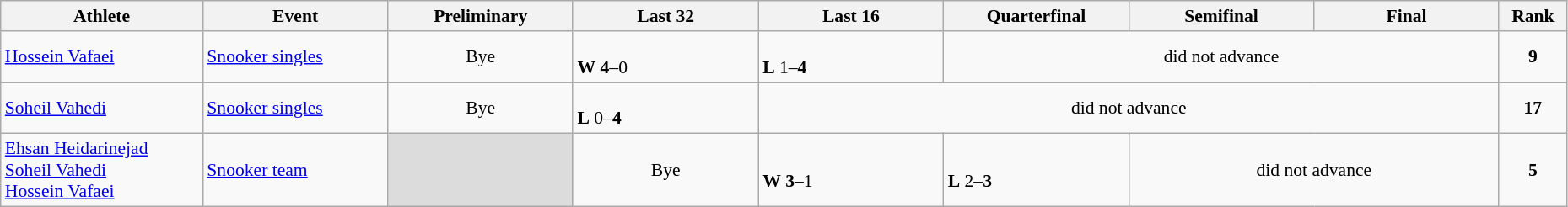<table class="wikitable" width="98%" style="text-align:left; font-size:90%">
<tr>
<th width="12%">Athlete</th>
<th width="11%">Event</th>
<th width="11%">Preliminary</th>
<th width="11%">Last 32</th>
<th width="11%">Last 16</th>
<th width="11%">Quarterfinal</th>
<th width="11%">Semifinal</th>
<th width="11%">Final</th>
<th width="4%">Rank</th>
</tr>
<tr>
<td><a href='#'>Hossein Vafaei</a></td>
<td><a href='#'>Snooker singles</a></td>
<td align=center>Bye</td>
<td><br><strong>W</strong> <strong>4</strong>–0</td>
<td><br><strong>L</strong> 1–<strong>4</strong></td>
<td align=center colspan=3>did not advance</td>
<td align=center><strong>9</strong></td>
</tr>
<tr>
<td><a href='#'>Soheil Vahedi</a></td>
<td><a href='#'>Snooker singles</a></td>
<td align=center>Bye</td>
<td><br><strong>L</strong> 0–<strong>4</strong></td>
<td align=center colspan=4>did not advance</td>
<td align=center><strong>17</strong></td>
</tr>
<tr>
<td><a href='#'>Ehsan Heidarinejad</a><br><a href='#'>Soheil Vahedi</a><br><a href='#'>Hossein Vafaei</a></td>
<td><a href='#'>Snooker team</a></td>
<td bgcolor=#DCDCDC></td>
<td align=center>Bye</td>
<td><br><strong>W</strong> <strong>3</strong>–1</td>
<td><br><strong>L</strong> 2–<strong>3</strong></td>
<td align=center colspan=2>did not advance</td>
<td align=center><strong>5</strong></td>
</tr>
</table>
